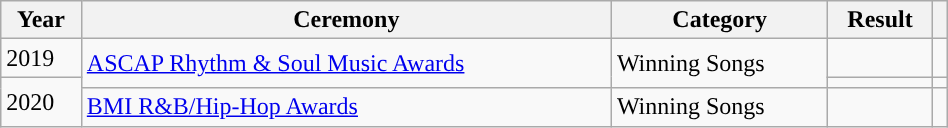<table class="wikitable sortable plainrowheaders" style="width: 50%;">
<tr>
<th scope="col">Year</th>
<th scope="col">Ceremony</th>
<th scope="col">Category</th>
<th scope="col">Result</th>
<th scope="col" class="unsortable"></th>
</tr>
<tr>
<td>2019</td>
<td rowspan=2><a href='#'>ASCAP Rhythm & Soul Music Awards</a></td>
<td rowspan=2>Winning Songs</td>
<td></td>
<td style="text-align:center;"></td>
</tr>
<tr>
<td rowspan=2>2020</td>
<td></td>
<td style="text-align:center;"></td>
</tr>
<tr>
<td><a href='#'>BMI R&B/Hip-Hop Awards</a></td>
<td>Winning Songs</td>
<td></td>
<td style="text-align:center;"></td>
</tr>
</table>
